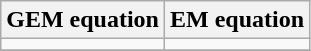<table class="wikitable">
<tr>
<th scope="col">GEM equation</th>
<th scope="col">EM equation</th>
</tr>
<tr>
<td></td>
<td></td>
</tr>
<tr>
</tr>
</table>
